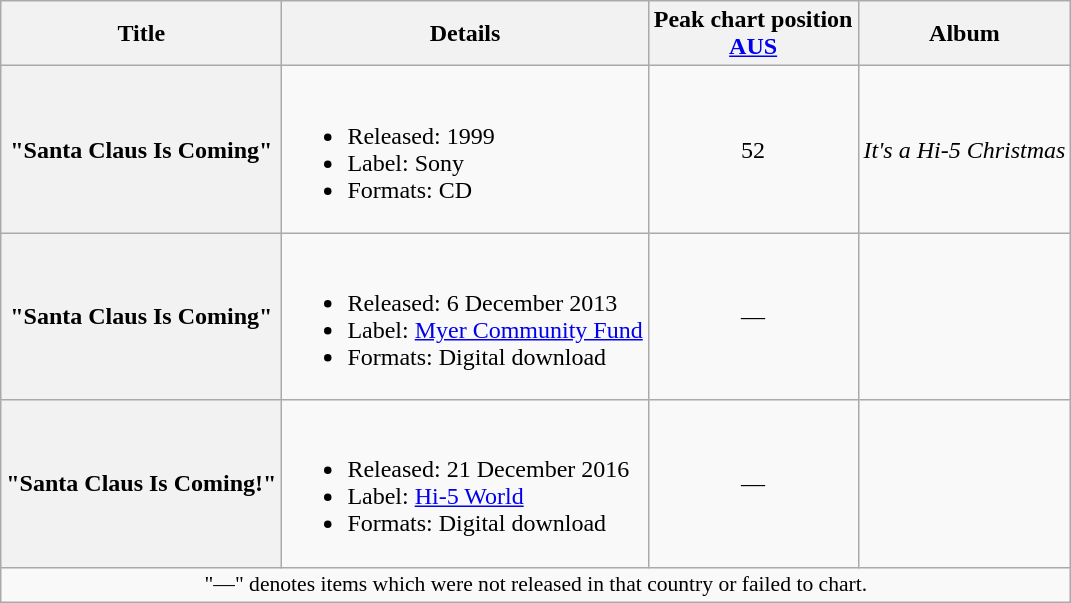<table class="wikitable plainrowheaders">
<tr>
<th scope="col">Title</th>
<th scope="col">Details</th>
<th scope="col">Peak chart position<br><a href='#'>AUS</a><br></th>
<th scope="col">Album</th>
</tr>
<tr>
<th scope="row">"Santa Claus Is Coming"</th>
<td><br><ul><li>Released: 1999</li><li>Label: Sony</li><li>Formats: CD</li></ul></td>
<td style="text-align:center;">52</td>
<td><em>It's a Hi-5 Christmas</em></td>
</tr>
<tr>
<th scope="row">"Santa Claus Is Coming"</th>
<td><br><ul><li>Released: 6 December 2013</li><li>Label: <a href='#'>Myer Community Fund</a></li><li>Formats: Digital download</li></ul></td>
<td style="text-align:center;">—</td>
<td> </td>
</tr>
<tr>
<th scope="row">"Santa Claus Is Coming!"</th>
<td><br><ul><li>Released: 21 December 2016</li><li>Label: <a href='#'>Hi-5 World</a></li><li>Formats: Digital download</li></ul></td>
<td style="text-align:center;">—</td>
<td> </td>
</tr>
<tr>
<td colspan="6" style="text-align:center; font-size:90%">"—" denotes items which were not released in that country or failed to chart.</td>
</tr>
</table>
